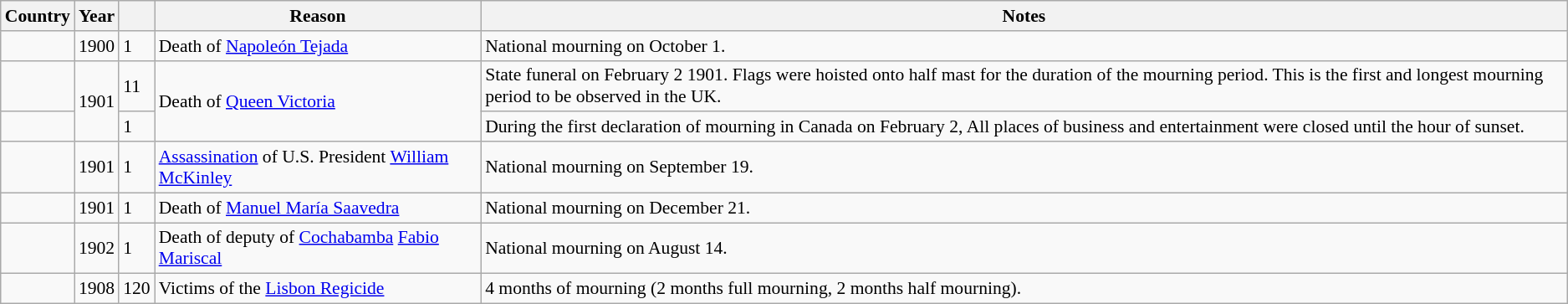<table class="wikitable sortable" style="font-size:90%;">
<tr>
<th>Country</th>
<th>Year</th>
<th></th>
<th>Reason</th>
<th>Notes</th>
</tr>
<tr>
<td></td>
<td>1900</td>
<td>1</td>
<td>Death of <a href='#'>Napoleón Tejada</a></td>
<td>National mourning on October 1.</td>
</tr>
<tr>
<td></td>
<td rowspan=2>1901</td>
<td>11</td>
<td rowspan=2>Death of <a href='#'>Queen Victoria</a></td>
<td>State funeral on February 2 1901. Flags were hoisted onto half mast for the duration of the mourning period. This is the first and longest mourning period to be observed in the UK. </td>
</tr>
<tr>
<td></td>
<td>1</td>
<td>During the first declaration of mourning in Canada on February 2, All places of business and entertainment were closed until the hour of sunset.</td>
</tr>
<tr>
<td></td>
<td>1901</td>
<td>1</td>
<td><a href='#'>Assassination</a> of U.S. President <a href='#'>William McKinley</a></td>
<td>National mourning on September 19. </td>
</tr>
<tr>
<td></td>
<td>1901</td>
<td>1</td>
<td>Death of <a href='#'>Manuel María Saavedra</a></td>
<td>National mourning on December 21.</td>
</tr>
<tr>
<td></td>
<td>1902</td>
<td>1</td>
<td>Death of deputy of <a href='#'>Cochabamba</a> <a href='#'>Fabio Mariscal</a></td>
<td>National mourning on August 14.</td>
</tr>
<tr>
<td></td>
<td>1908</td>
<td>120</td>
<td>Victims of the <a href='#'>Lisbon Regicide</a></td>
<td>4 months of mourning (2 months full mourning, 2 months half mourning).</td>
</tr>
</table>
